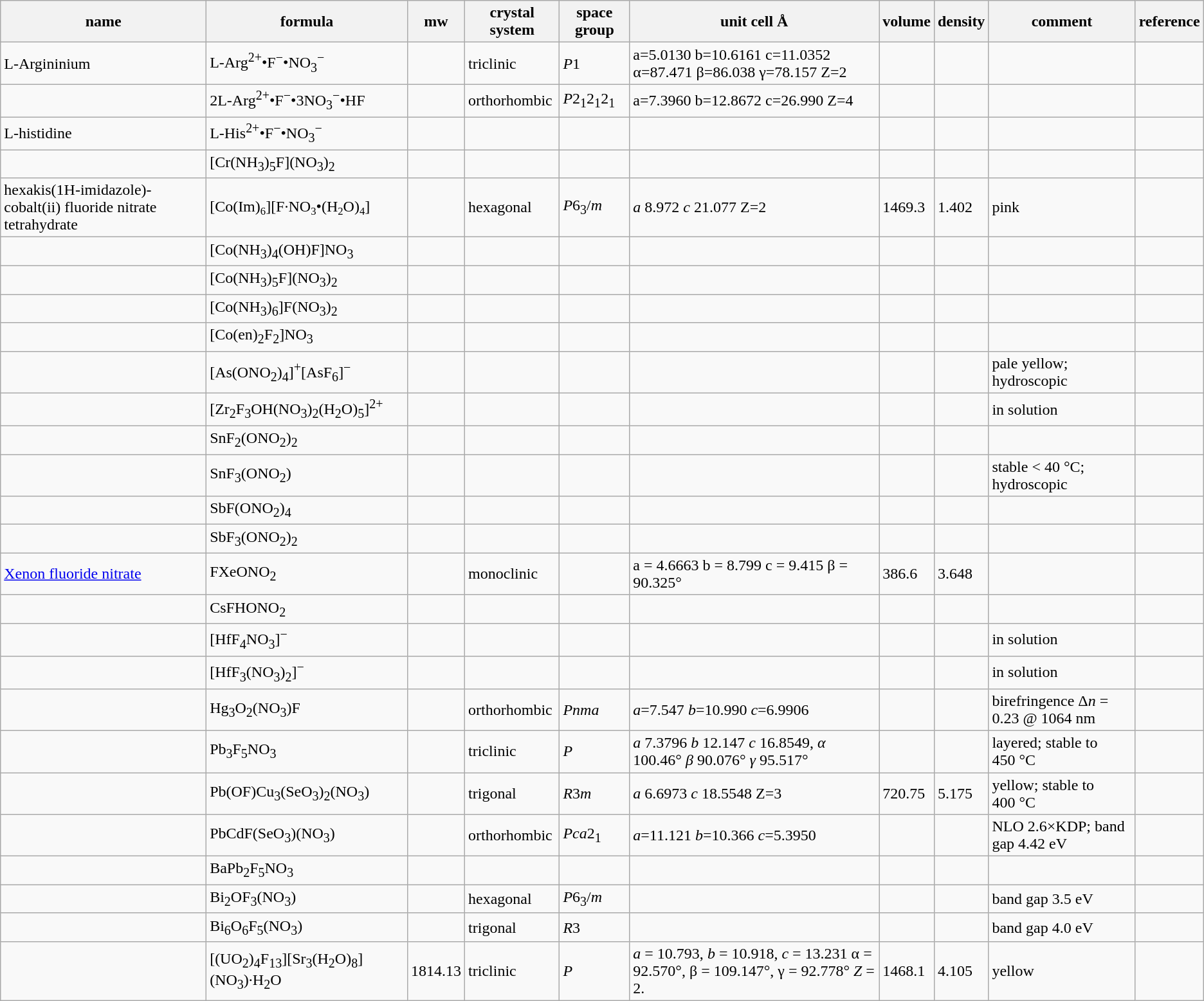<table class="wikitable">
<tr>
<th>name</th>
<th>formula</th>
<th>mw</th>
<th>crystal system</th>
<th>space group</th>
<th>unit cell Å</th>
<th>volume</th>
<th>density</th>
<th>comment</th>
<th>reference</th>
</tr>
<tr>
<td>L-Argininium</td>
<td>L-Arg<sup>2+</sup>•F<sup>−</sup>•NO<sub>3</sub><sup>−</sup></td>
<td></td>
<td>triclinic</td>
<td><em>P</em>1</td>
<td>a=5.0130 b=10.6161 c=11.0352 α=87.471 β=86.038 γ=78.157 Z=2</td>
<td></td>
<td></td>
<td></td>
<td></td>
</tr>
<tr>
<td></td>
<td>2L-Arg<sup>2+</sup>•F<sup>−</sup>•3NO<sub>3</sub><sup>−</sup>•HF</td>
<td></td>
<td>orthorhombic</td>
<td><em>P</em>2<sub>1</sub>2<sub>1</sub>2<sub>1</sub></td>
<td>a=7.3960 b=12.8672 c=26.990 Z=4</td>
<td></td>
<td></td>
<td></td>
<td></td>
</tr>
<tr>
<td>L-histidine</td>
<td>L-His<sup>2+</sup>•F<sup>−</sup>•NO<sub>3</sub><sup>−</sup></td>
<td></td>
<td></td>
<td></td>
<td></td>
<td></td>
<td></td>
<td></td>
<td></td>
</tr>
<tr>
<td></td>
<td>[Cr(NH<sub>3</sub>)<sub>5</sub>F](NO<sub>3</sub>)<sub>2</sub></td>
<td></td>
<td></td>
<td></td>
<td></td>
<td></td>
<td></td>
<td></td>
<td></td>
</tr>
<tr>
<td>hexakis(1H-imidazole)-cobalt(ii) fluoride nitrate tetrahydrate</td>
<td>[Co(Im)<small><sub>6</sub></small>][F·NO<small><sub>3</sub></small>•(H<small><sub>2</sub></small>O)<small><sub>4</sub></small>]</td>
<td></td>
<td>hexagonal</td>
<td><em>P</em>6<sub>3</sub>/<em>m</em></td>
<td><em>a</em> 8.972 <em>c</em> 21.077 Z=2</td>
<td>1469.3</td>
<td>1.402</td>
<td>pink</td>
<td></td>
</tr>
<tr>
<td></td>
<td>[Co(NH<sub>3</sub>)<sub>4</sub>(OH)F]NO<sub>3</sub></td>
<td></td>
<td></td>
<td></td>
<td></td>
<td></td>
<td></td>
<td></td>
<td></td>
</tr>
<tr>
<td></td>
<td>[Co(NH<sub>3</sub>)<sub>5</sub>F](NO<sub>3</sub>)<sub>2</sub></td>
<td></td>
<td></td>
<td></td>
<td></td>
<td></td>
<td></td>
<td></td>
<td></td>
</tr>
<tr>
<td></td>
<td>[Co(NH<sub>3</sub>)<sub>6</sub>]F(NO<sub>3</sub>)<sub>2</sub></td>
<td></td>
<td></td>
<td></td>
<td></td>
<td></td>
<td></td>
<td></td>
<td></td>
</tr>
<tr>
<td></td>
<td>[Co(en)<sub>2</sub>F<sub>2</sub>]NO<sub>3</sub></td>
<td></td>
<td></td>
<td></td>
<td></td>
<td></td>
<td></td>
<td></td>
<td></td>
</tr>
<tr>
<td></td>
<td>[As(ONO<sub>2</sub>)<sub>4</sub>]<sup>+</sup>[AsF<sub>6</sub>]<sup>−</sup></td>
<td></td>
<td></td>
<td></td>
<td></td>
<td></td>
<td></td>
<td>pale yellow; hydroscopic</td>
<td></td>
</tr>
<tr>
<td></td>
<td>[Zr<sub>2</sub>F<sub>3</sub>OH(NO<sub>3</sub>)<sub>2</sub>(H<sub>2</sub>O)<sub>5</sub>]<sup>2+</sup></td>
<td></td>
<td></td>
<td></td>
<td></td>
<td></td>
<td></td>
<td>in solution</td>
<td></td>
</tr>
<tr>
<td></td>
<td>SnF<sub>2</sub>(ONO<sub>2</sub>)<sub>2</sub></td>
<td></td>
<td></td>
<td></td>
<td></td>
<td></td>
<td></td>
<td></td>
<td></td>
</tr>
<tr>
<td></td>
<td>SnF<sub>3</sub>(ONO<sub>2</sub>)</td>
<td></td>
<td></td>
<td></td>
<td></td>
<td></td>
<td></td>
<td>stable < 40 °C; hydroscopic</td>
<td></td>
</tr>
<tr>
<td></td>
<td>SbF(ONO<sub>2</sub>)<sub>4</sub></td>
<td></td>
<td></td>
<td></td>
<td></td>
<td></td>
<td></td>
<td></td>
<td></td>
</tr>
<tr>
<td></td>
<td>SbF<sub>3</sub>(ONO<sub>2</sub>)<sub>2</sub></td>
<td></td>
<td></td>
<td></td>
<td></td>
<td></td>
<td></td>
<td></td>
<td></td>
</tr>
<tr>
<td><a href='#'>Xenon fluoride nitrate</a></td>
<td>FXeONO<sub>2</sub></td>
<td></td>
<td>monoclinic</td>
<td></td>
<td>a = 4.6663 b = 8.799 c = 9.415 β = 90.325°</td>
<td>386.6</td>
<td>3.648</td>
<td></td>
<td></td>
</tr>
<tr>
<td></td>
<td>CsFHONO<sub>2</sub></td>
<td></td>
<td></td>
<td></td>
<td></td>
<td></td>
<td></td>
<td></td>
<td></td>
</tr>
<tr>
<td></td>
<td>[HfF<sub>4</sub>NO<sub>3</sub>]<sup>−</sup></td>
<td></td>
<td></td>
<td></td>
<td></td>
<td></td>
<td></td>
<td>in solution</td>
<td></td>
</tr>
<tr>
<td></td>
<td>[HfF<sub>3</sub>(NO<sub>3</sub>)<sub>2</sub>]<sup>−</sup></td>
<td></td>
<td></td>
<td></td>
<td></td>
<td></td>
<td></td>
<td>in solution</td>
<td></td>
</tr>
<tr>
<td></td>
<td>Hg<sub>3</sub>O<sub>2</sub>(NO<sub>3</sub>)F</td>
<td></td>
<td>orthorhombic</td>
<td><em>Pnma</em></td>
<td><em>a</em>=7.547 <em>b</em>=10.990 <em>c</em>=6.9906</td>
<td></td>
<td></td>
<td>birefringence Δ<em>n</em> = 0.23 @ 1064 nm</td>
<td></td>
</tr>
<tr>
<td></td>
<td>Pb<sub>3</sub>F<sub>5</sub>NO<sub>3</sub></td>
<td></td>
<td>triclinic</td>
<td><em>P</em></td>
<td><em>a</em> 7.3796 <em>b</em> 12.147 <em>c</em> 16.8549, <em>α</em> 100.46° <em>β</em> 90.076° <em>γ</em> 95.517°</td>
<td></td>
<td></td>
<td>layered; stable to 450 °C</td>
<td></td>
</tr>
<tr>
<td></td>
<td>Pb(OF)Cu<sub>3</sub>(SeO<sub>3</sub>)<sub>2</sub>(NO<sub>3</sub>)</td>
<td></td>
<td>trigonal</td>
<td><em>R</em>3<em>m</em></td>
<td><em>a</em> 6.6973 <em>c</em> 18.5548 Z=3</td>
<td>720.75</td>
<td>5.175</td>
<td>yellow; stable to 400 °C</td>
<td></td>
</tr>
<tr>
<td></td>
<td>PbCdF(SeO<sub>3</sub>)(NO<sub>3</sub>)</td>
<td></td>
<td>orthorhombic</td>
<td><em>Pca</em>2<sub>1</sub></td>
<td><em>a</em>=11.121 <em>b</em>=10.366 <em>c</em>=5.3950</td>
<td></td>
<td></td>
<td>NLO 2.6×KDP; band gap 4.42 eV</td>
<td></td>
</tr>
<tr>
<td></td>
<td>BaPb<sub>2</sub>F<sub>5</sub>NO<sub>3</sub></td>
<td></td>
<td></td>
<td></td>
<td></td>
<td></td>
<td></td>
<td></td>
<td></td>
</tr>
<tr>
<td></td>
<td>Bi<sub>2</sub>OF<sub>3</sub>(NO<sub>3</sub>)</td>
<td></td>
<td>hexagonal</td>
<td><em>P</em>6<sub>3</sub>/<em>m</em></td>
<td></td>
<td></td>
<td></td>
<td>band gap 3.5 eV</td>
<td></td>
</tr>
<tr>
<td></td>
<td>Bi<sub>6</sub>O<sub>6</sub>F<sub>5</sub>(NO<sub>3</sub>)</td>
<td></td>
<td>trigonal</td>
<td><em>R</em>3</td>
<td></td>
<td></td>
<td></td>
<td>band gap 4.0 eV</td>
<td></td>
</tr>
<tr>
<td></td>
<td>[(UO<sub>2</sub>)<sub>4</sub>F<sub>13</sub>][Sr<sub>3</sub>(H<sub>2</sub>O)<sub>8</sub>](NO<sub>3</sub>)·H<sub>2</sub>O</td>
<td>1814.13</td>
<td>triclinic</td>
<td><em>P</em></td>
<td><em>a</em> = 10.793, <em>b</em> = 10.918, <em>c</em> = 13.231 α = 92.570°, β = 109.147°, γ = 92.778° <em>Z</em> = 2.</td>
<td>1468.1</td>
<td>4.105</td>
<td>yellow</td>
<td></td>
</tr>
</table>
